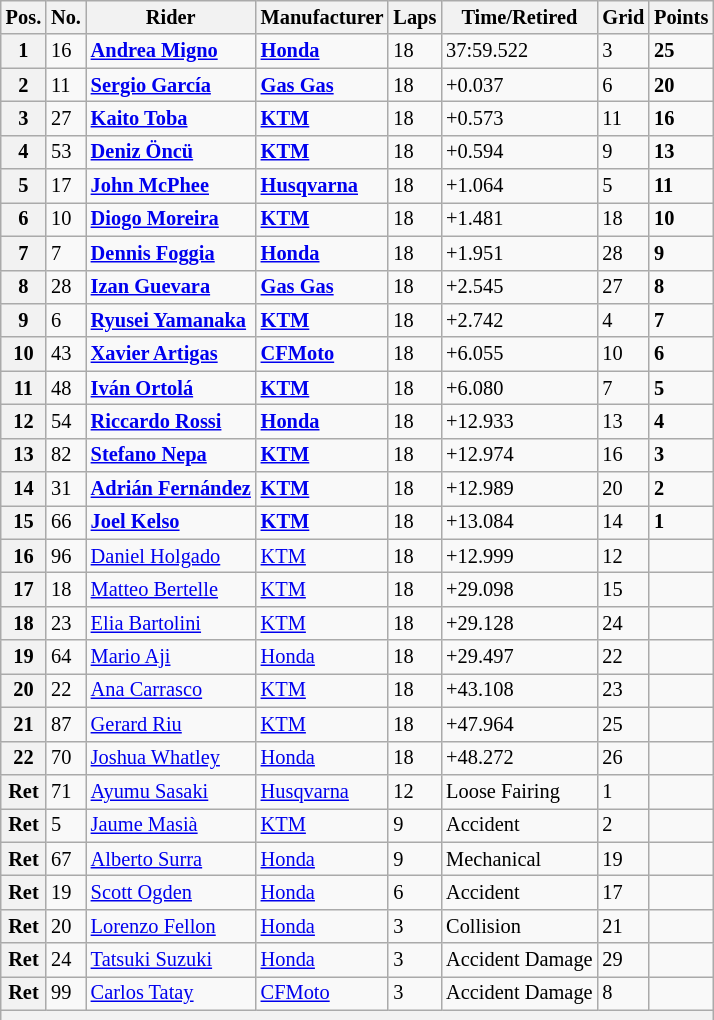<table class="wikitable" style="font-size: 85%;">
<tr>
<th>Pos.</th>
<th>No.</th>
<th>Rider</th>
<th>Manufacturer</th>
<th>Laps</th>
<th>Time/Retired</th>
<th>Grid</th>
<th>Points</th>
</tr>
<tr>
<th>1</th>
<td>16</td>
<td> <strong><a href='#'>Andrea Migno</a></strong></td>
<td><strong><a href='#'>Honda</a></strong></td>
<td>18</td>
<td>37:59.522</td>
<td>3</td>
<td><strong>25</strong></td>
</tr>
<tr>
<th>2</th>
<td>11</td>
<td> <strong><a href='#'>Sergio García</a></strong></td>
<td><strong><a href='#'>Gas Gas</a></strong></td>
<td>18</td>
<td>+0.037</td>
<td>6</td>
<td><strong>20</strong></td>
</tr>
<tr>
<th>3</th>
<td>27</td>
<td> <strong><a href='#'>Kaito Toba</a></strong></td>
<td><strong><a href='#'>KTM</a></strong></td>
<td>18</td>
<td>+0.573</td>
<td>11</td>
<td><strong>16</strong></td>
</tr>
<tr>
<th>4</th>
<td>53</td>
<td> <strong><a href='#'>Deniz Öncü</a></strong></td>
<td><strong><a href='#'>KTM</a></strong></td>
<td>18</td>
<td>+0.594</td>
<td>9</td>
<td><strong>13</strong></td>
</tr>
<tr>
<th>5</th>
<td>17</td>
<td> <strong><a href='#'>John McPhee</a></strong></td>
<td><strong><a href='#'>Husqvarna</a></strong></td>
<td>18</td>
<td>+1.064</td>
<td>5</td>
<td><strong>11</strong></td>
</tr>
<tr>
<th>6</th>
<td>10</td>
<td> <strong><a href='#'>Diogo Moreira</a></strong></td>
<td><strong><a href='#'>KTM</a></strong></td>
<td>18</td>
<td>+1.481</td>
<td>18</td>
<td><strong>10</strong></td>
</tr>
<tr>
<th>7</th>
<td>7</td>
<td> <strong><a href='#'>Dennis Foggia</a></strong></td>
<td><strong><a href='#'>Honda</a></strong></td>
<td>18</td>
<td>+1.951</td>
<td>28</td>
<td><strong>9</strong></td>
</tr>
<tr>
<th>8</th>
<td>28</td>
<td> <strong><a href='#'>Izan Guevara</a></strong></td>
<td><strong><a href='#'>Gas Gas</a></strong></td>
<td>18</td>
<td>+2.545</td>
<td>27</td>
<td><strong>8</strong></td>
</tr>
<tr>
<th>9</th>
<td>6</td>
<td> <strong><a href='#'>Ryusei Yamanaka</a></strong></td>
<td><strong><a href='#'>KTM</a></strong></td>
<td>18</td>
<td>+2.742</td>
<td>4</td>
<td><strong>7</strong></td>
</tr>
<tr>
<th>10</th>
<td>43</td>
<td> <strong><a href='#'>Xavier Artigas</a></strong></td>
<td><strong><a href='#'>CFMoto</a></strong></td>
<td>18</td>
<td>+6.055</td>
<td>10</td>
<td><strong>6</strong></td>
</tr>
<tr>
<th>11</th>
<td>48</td>
<td> <strong><a href='#'>Iván Ortolá</a></strong></td>
<td><strong><a href='#'>KTM</a></strong></td>
<td>18</td>
<td>+6.080</td>
<td>7</td>
<td><strong>5</strong></td>
</tr>
<tr>
<th>12</th>
<td>54</td>
<td> <strong><a href='#'>Riccardo Rossi</a></strong></td>
<td><strong><a href='#'>Honda</a></strong></td>
<td>18</td>
<td>+12.933</td>
<td>13</td>
<td><strong>4</strong></td>
</tr>
<tr>
<th>13</th>
<td>82</td>
<td> <strong><a href='#'>Stefano Nepa</a></strong></td>
<td><strong><a href='#'>KTM</a></strong></td>
<td>18</td>
<td>+12.974</td>
<td>16</td>
<td><strong>3</strong></td>
</tr>
<tr>
<th>14</th>
<td>31</td>
<td> <strong><a href='#'>Adrián Fernández</a></strong></td>
<td><strong><a href='#'>KTM</a></strong></td>
<td>18</td>
<td>+12.989</td>
<td>20</td>
<td><strong>2</strong></td>
</tr>
<tr>
<th>15</th>
<td>66</td>
<td> <strong><a href='#'>Joel Kelso</a></strong></td>
<td><strong><a href='#'>KTM</a></strong></td>
<td>18</td>
<td>+13.084</td>
<td>14</td>
<td><strong>1</strong></td>
</tr>
<tr>
<th>16</th>
<td>96</td>
<td> <a href='#'>Daniel Holgado</a></td>
<td><a href='#'>KTM</a></td>
<td>18</td>
<td>+12.999</td>
<td>12</td>
<td></td>
</tr>
<tr>
<th>17</th>
<td>18</td>
<td> <a href='#'>Matteo Bertelle</a></td>
<td><a href='#'>KTM</a></td>
<td>18</td>
<td>+29.098</td>
<td>15</td>
<td></td>
</tr>
<tr>
<th>18</th>
<td>23</td>
<td> <a href='#'>Elia Bartolini</a></td>
<td><a href='#'>KTM</a></td>
<td>18</td>
<td>+29.128</td>
<td>24</td>
<td></td>
</tr>
<tr>
<th>19</th>
<td>64</td>
<td> <a href='#'>Mario Aji</a></td>
<td><a href='#'>Honda</a></td>
<td>18</td>
<td>+29.497</td>
<td>22</td>
<td></td>
</tr>
<tr>
<th>20</th>
<td>22</td>
<td> <a href='#'>Ana Carrasco</a></td>
<td><a href='#'>KTM</a></td>
<td>18</td>
<td>+43.108</td>
<td>23</td>
<td></td>
</tr>
<tr>
<th>21</th>
<td>87</td>
<td> <a href='#'>Gerard Riu</a></td>
<td><a href='#'>KTM</a></td>
<td>18</td>
<td>+47.964</td>
<td>25</td>
<td></td>
</tr>
<tr>
<th>22</th>
<td>70</td>
<td> <a href='#'>Joshua Whatley</a></td>
<td><a href='#'>Honda</a></td>
<td>18</td>
<td>+48.272</td>
<td>26</td>
<td></td>
</tr>
<tr>
<th>Ret</th>
<td>71</td>
<td> <a href='#'>Ayumu Sasaki</a></td>
<td><a href='#'>Husqvarna</a></td>
<td>12</td>
<td>Loose Fairing</td>
<td>1</td>
<td></td>
</tr>
<tr>
<th>Ret</th>
<td>5</td>
<td> <a href='#'>Jaume Masià</a></td>
<td><a href='#'>KTM</a></td>
<td>9</td>
<td>Accident</td>
<td>2</td>
<td></td>
</tr>
<tr>
<th>Ret</th>
<td>67</td>
<td> <a href='#'>Alberto Surra</a></td>
<td><a href='#'>Honda</a></td>
<td>9</td>
<td>Mechanical</td>
<td>19</td>
<td></td>
</tr>
<tr>
<th>Ret</th>
<td>19</td>
<td> <a href='#'>Scott Ogden</a></td>
<td><a href='#'>Honda</a></td>
<td>6</td>
<td>Accident</td>
<td>17</td>
<td></td>
</tr>
<tr>
<th>Ret</th>
<td>20</td>
<td> <a href='#'>Lorenzo Fellon</a></td>
<td><a href='#'>Honda</a></td>
<td>3</td>
<td>Collision</td>
<td>21</td>
<td></td>
</tr>
<tr>
<th>Ret</th>
<td>24</td>
<td> <a href='#'>Tatsuki Suzuki</a></td>
<td><a href='#'>Honda</a></td>
<td>3</td>
<td>Accident Damage</td>
<td>29</td>
<td></td>
</tr>
<tr>
<th>Ret</th>
<td>99</td>
<td> <a href='#'>Carlos Tatay</a></td>
<td><a href='#'>CFMoto</a></td>
<td>3</td>
<td>Accident Damage</td>
<td>8</td>
<td></td>
</tr>
<tr>
<th colspan=8></th>
</tr>
</table>
